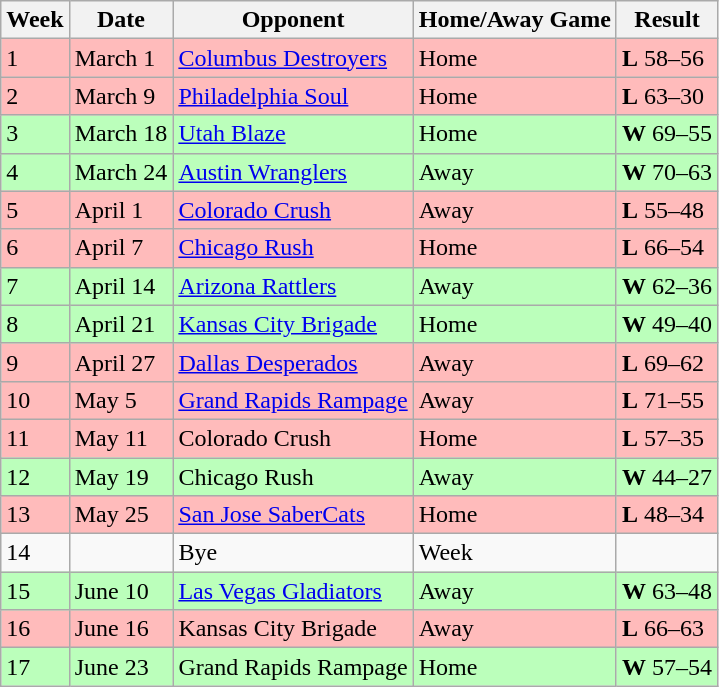<table class="wikitable">
<tr>
<th>Week</th>
<th>Date</th>
<th>Opponent</th>
<th>Home/Away Game</th>
<th>Result</th>
</tr>
<tr bgcolor="ffbbbb">
<td>1</td>
<td>March 1</td>
<td><a href='#'>Columbus Destroyers</a></td>
<td>Home</td>
<td><strong>L</strong> 58–56</td>
</tr>
<tr bgcolor="ffbbbb">
<td>2</td>
<td>March 9</td>
<td><a href='#'>Philadelphia Soul</a></td>
<td>Home</td>
<td><strong>L</strong> 63–30</td>
</tr>
<tr bgcolor="bbffbb">
<td>3</td>
<td>March 18</td>
<td><a href='#'>Utah Blaze</a></td>
<td>Home</td>
<td><strong>W</strong> 69–55</td>
</tr>
<tr bgcolor="bbffbb">
<td>4</td>
<td>March 24</td>
<td><a href='#'>Austin Wranglers</a></td>
<td>Away</td>
<td><strong>W</strong> 70–63</td>
</tr>
<tr bgcolor="ffbbbb">
<td>5</td>
<td>April 1</td>
<td><a href='#'>Colorado Crush</a></td>
<td>Away</td>
<td><strong>L</strong> 55–48</td>
</tr>
<tr bgcolor="ffbbbb">
<td>6</td>
<td>April 7</td>
<td><a href='#'>Chicago Rush</a></td>
<td>Home</td>
<td><strong>L</strong> 66–54</td>
</tr>
<tr bgcolor="bbffbb">
<td>7</td>
<td>April 14</td>
<td><a href='#'>Arizona Rattlers</a></td>
<td>Away</td>
<td><strong>W</strong> 62–36</td>
</tr>
<tr bgcolor="bbffbb">
<td>8</td>
<td>April 21</td>
<td><a href='#'>Kansas City Brigade</a></td>
<td>Home</td>
<td><strong>W</strong> 49–40</td>
</tr>
<tr bgcolor="ffbbbb">
<td>9</td>
<td>April 27</td>
<td><a href='#'>Dallas Desperados</a></td>
<td>Away</td>
<td><strong>L</strong> 69–62</td>
</tr>
<tr bgcolor="ffbbbb">
<td>10</td>
<td>May 5</td>
<td><a href='#'>Grand Rapids Rampage</a></td>
<td>Away</td>
<td><strong>L</strong> 71–55</td>
</tr>
<tr bgcolor="ffbbbb">
<td>11</td>
<td>May 11</td>
<td>Colorado Crush</td>
<td>Home</td>
<td><strong>L</strong> 57–35</td>
</tr>
<tr bgcolor="bbffbb">
<td>12</td>
<td>May 19</td>
<td>Chicago Rush</td>
<td>Away</td>
<td><strong>W</strong> 44–27</td>
</tr>
<tr bgcolor="ffbbbb">
<td>13</td>
<td>May 25</td>
<td><a href='#'>San Jose SaberCats</a></td>
<td>Home</td>
<td><strong>L</strong> 48–34</td>
</tr>
<tr>
<td>14</td>
<td></td>
<td>Bye</td>
<td>Week</td>
<td></td>
</tr>
<tr bgcolor="bbffbb">
<td>15</td>
<td>June 10</td>
<td><a href='#'>Las Vegas Gladiators</a></td>
<td>Away</td>
<td><strong>W</strong> 63–48</td>
</tr>
<tr bgcolor="ffbbbb">
<td>16</td>
<td>June 16</td>
<td>Kansas City Brigade</td>
<td>Away</td>
<td><strong>L</strong> 66–63</td>
</tr>
<tr bgcolor="bbffbb">
<td>17</td>
<td>June 23</td>
<td>Grand Rapids Rampage</td>
<td>Home</td>
<td><strong>W</strong> 57–54</td>
</tr>
</table>
